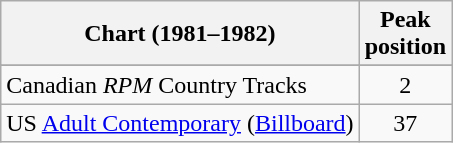<table class="wikitable sortable">
<tr>
<th align="left">Chart (1981–1982)</th>
<th align="center">Peak<br>position</th>
</tr>
<tr>
</tr>
<tr>
<td align="left">Canadian <em>RPM</em> Country Tracks</td>
<td align="center">2</td>
</tr>
<tr>
<td>US <a href='#'>Adult Contemporary</a> (<a href='#'>Billboard</a>)</td>
<td align="center">37</td>
</tr>
</table>
